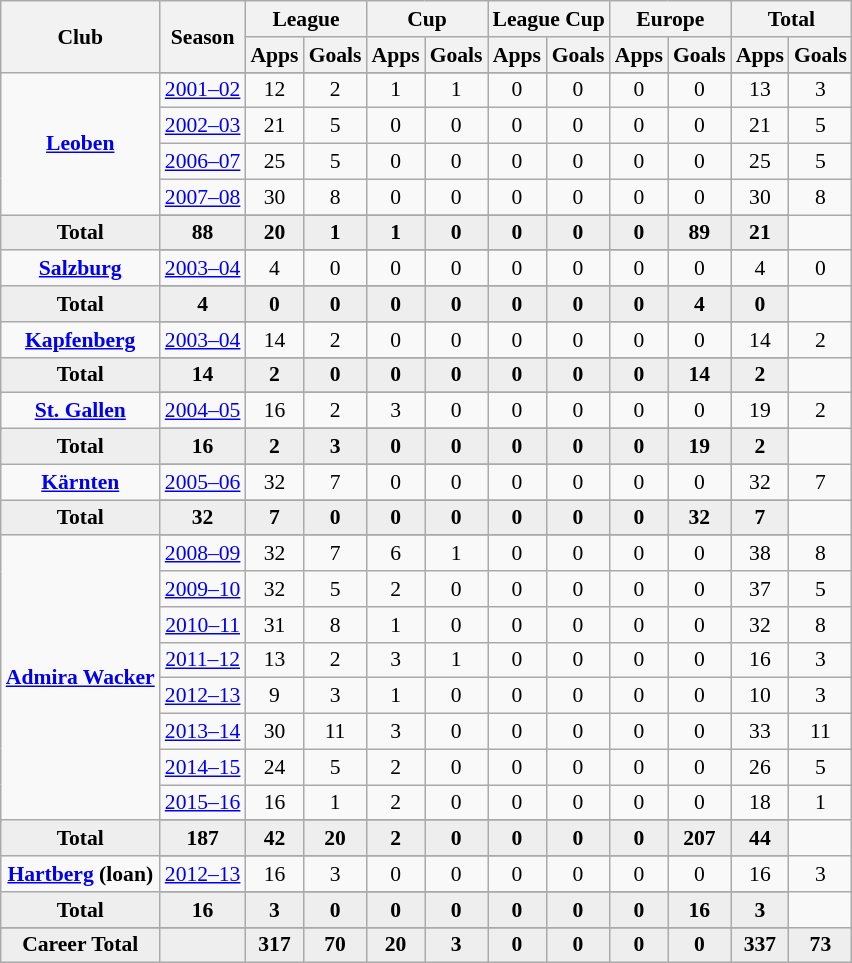<table class="wikitable" style="font-size:90%; text-align: center;">
<tr>
<th rowspan="2">Club</th>
<th rowspan="2">Season</th>
<th colspan="2">League</th>
<th colspan="2">Cup</th>
<th colspan="2">League Cup</th>
<th colspan="2">Europe</th>
<th colspan="2">Total</th>
</tr>
<tr>
<th>Apps</th>
<th>Goals</th>
<th>Apps</th>
<th>Goals</th>
<th>Apps</th>
<th>Goals</th>
<th>Apps</th>
<th>Goals</th>
<th>Apps</th>
<th>Goals</th>
</tr>
<tr ||-||-||-|->
<td rowspan="6" valign="center"><strong><a href='#'>Leoben</a></strong></td>
</tr>
<tr>
<td><a href='#'>2001–02</a></td>
<td>12</td>
<td>2</td>
<td>1</td>
<td>1</td>
<td>0</td>
<td>0</td>
<td>0</td>
<td>0</td>
<td>13</td>
<td>3</td>
</tr>
<tr>
<td><a href='#'>2002–03</a></td>
<td>21</td>
<td>5</td>
<td>0</td>
<td>0</td>
<td>0</td>
<td>0</td>
<td>0</td>
<td>0</td>
<td>21</td>
<td>5</td>
</tr>
<tr>
<td><a href='#'>2006–07</a></td>
<td>25</td>
<td>5</td>
<td>0</td>
<td>0</td>
<td>0</td>
<td>0</td>
<td>0</td>
<td>0</td>
<td>25</td>
<td>5</td>
</tr>
<tr>
<td><a href='#'>2007–08</a></td>
<td>30</td>
<td>8</td>
<td>0</td>
<td>0</td>
<td>0</td>
<td>0</td>
<td>0</td>
<td>0</td>
<td>30</td>
<td>8</td>
</tr>
<tr>
</tr>
<tr style="font-weight:bold; background-color:#eeeeee;">
<td>Total</td>
<td>88</td>
<td>20</td>
<td>1</td>
<td>1</td>
<td>0</td>
<td>0</td>
<td>0</td>
<td>0</td>
<td>89</td>
<td>21</td>
</tr>
<tr>
<td rowspan="3" valign="center"><strong><a href='#'>Salzburg</a></strong></td>
</tr>
<tr>
<td><a href='#'>2003–04</a></td>
<td>4</td>
<td>0</td>
<td>0</td>
<td>0</td>
<td>0</td>
<td>0</td>
<td>0</td>
<td>0</td>
<td>4</td>
<td>0</td>
</tr>
<tr>
</tr>
<tr style="font-weight:bold; background-color:#eeeeee;">
<td>Total</td>
<td>4</td>
<td>0</td>
<td>0</td>
<td>0</td>
<td>0</td>
<td>0</td>
<td>0</td>
<td>0</td>
<td>4</td>
<td>0</td>
</tr>
<tr>
<td rowspan="3" valign="center"><strong><a href='#'>Kapfenberg</a></strong></td>
</tr>
<tr>
<td><a href='#'>2003–04</a></td>
<td>14</td>
<td>2</td>
<td>0</td>
<td>0</td>
<td>0</td>
<td>0</td>
<td>0</td>
<td>0</td>
<td>14</td>
<td>2</td>
</tr>
<tr>
</tr>
<tr style="font-weight:bold; background-color:#eeeeee;">
<td>Total</td>
<td>14</td>
<td>2</td>
<td>0</td>
<td>0</td>
<td>0</td>
<td>0</td>
<td>0</td>
<td>0</td>
<td>14</td>
<td>2</td>
</tr>
<tr>
<td rowspan="3" valign="center"><strong><a href='#'>St. Gallen</a></strong></td>
</tr>
<tr>
<td><a href='#'>2004–05</a></td>
<td>16</td>
<td>2</td>
<td>3</td>
<td>0</td>
<td>0</td>
<td>0</td>
<td>0</td>
<td>0</td>
<td>19</td>
<td>2</td>
</tr>
<tr>
</tr>
<tr style="font-weight:bold; background-color:#eeeeee;">
<td>Total</td>
<td>16</td>
<td>2</td>
<td>3</td>
<td>0</td>
<td>0</td>
<td>0</td>
<td>0</td>
<td>0</td>
<td>19</td>
<td>2</td>
</tr>
<tr>
<td rowspan="3" valign="center"><strong><a href='#'>Kärnten</a></strong></td>
</tr>
<tr>
<td><a href='#'>2005–06</a></td>
<td>32</td>
<td>7</td>
<td>0</td>
<td>0</td>
<td>0</td>
<td>0</td>
<td>0</td>
<td>0</td>
<td>32</td>
<td>7</td>
</tr>
<tr>
</tr>
<tr style="font-weight:bold; background-color:#eeeeee;">
<td>Total</td>
<td>32</td>
<td>7</td>
<td>0</td>
<td>0</td>
<td>0</td>
<td>0</td>
<td>0</td>
<td>0</td>
<td>32</td>
<td>7</td>
</tr>
<tr>
<td rowspan="10" valign="center"><strong><a href='#'>Admira Wacker</a></strong></td>
</tr>
<tr>
<td><a href='#'>2008–09</a></td>
<td>32</td>
<td>7</td>
<td>6</td>
<td>1</td>
<td>0</td>
<td>0</td>
<td>0</td>
<td>0</td>
<td>38</td>
<td>8</td>
</tr>
<tr>
<td><a href='#'>2009–10</a></td>
<td>32</td>
<td>5</td>
<td>2</td>
<td>0</td>
<td>0</td>
<td>0</td>
<td>0</td>
<td>0</td>
<td>37</td>
<td>5</td>
</tr>
<tr>
<td><a href='#'>2010–11</a></td>
<td>31</td>
<td>8</td>
<td>1</td>
<td>0</td>
<td>0</td>
<td>0</td>
<td>0</td>
<td>0</td>
<td>32</td>
<td>8</td>
</tr>
<tr>
<td><a href='#'>2011–12</a></td>
<td>13</td>
<td>2</td>
<td>3</td>
<td>1</td>
<td>0</td>
<td>0</td>
<td>0</td>
<td>0</td>
<td>16</td>
<td>3</td>
</tr>
<tr>
<td><a href='#'>2012–13</a></td>
<td>9</td>
<td>3</td>
<td>1</td>
<td>0</td>
<td>0</td>
<td>0</td>
<td>0</td>
<td>0</td>
<td>10</td>
<td>3</td>
</tr>
<tr>
<td><a href='#'>2013–14</a></td>
<td>30</td>
<td>11</td>
<td>3</td>
<td>0</td>
<td>0</td>
<td>0</td>
<td>0</td>
<td>0</td>
<td>33</td>
<td>11</td>
</tr>
<tr>
<td><a href='#'>2014–15</a></td>
<td>24</td>
<td>5</td>
<td>2</td>
<td>0</td>
<td>0</td>
<td>0</td>
<td>0</td>
<td>0</td>
<td>26</td>
<td>5</td>
</tr>
<tr>
<td><a href='#'>2015–16</a></td>
<td>16</td>
<td>1</td>
<td>2</td>
<td>0</td>
<td>0</td>
<td>0</td>
<td>0</td>
<td>0</td>
<td>18</td>
<td>1</td>
</tr>
<tr>
</tr>
<tr style="font-weight:bold; background-color:#eeeeee;">
<td>Total</td>
<td>187</td>
<td>42</td>
<td>20</td>
<td>2</td>
<td>0</td>
<td>0</td>
<td>0</td>
<td>0</td>
<td>207</td>
<td>44</td>
</tr>
<tr>
<td rowspan="3" valign="center"><strong><a href='#'>Hartberg</a> (loan)</strong></td>
</tr>
<tr>
<td><a href='#'>2012–13</a></td>
<td>16</td>
<td>3</td>
<td>0</td>
<td>0</td>
<td>0</td>
<td>0</td>
<td>0</td>
<td>0</td>
<td>16</td>
<td>3</td>
</tr>
<tr>
</tr>
<tr style="font-weight:bold; background-color:#eeeeee;">
<td>Total</td>
<td>16</td>
<td>3</td>
<td>0</td>
<td>0</td>
<td>0</td>
<td>0</td>
<td>0</td>
<td>0</td>
<td>16</td>
<td>3</td>
</tr>
<tr>
</tr>
<tr style="font-weight:bold; background-color:#eeeeee;">
<td rowspan="2" valign="top"><strong>Career Total</strong></td>
<td></td>
<td><strong>317</strong></td>
<td><strong>70</strong></td>
<td><strong>20</strong></td>
<td><strong>3</strong></td>
<td><strong>0</strong></td>
<td><strong>0</strong></td>
<td><strong>0</strong></td>
<td><strong>0</strong></td>
<td><strong>337</strong></td>
<td><strong>73</strong></td>
</tr>
</table>
